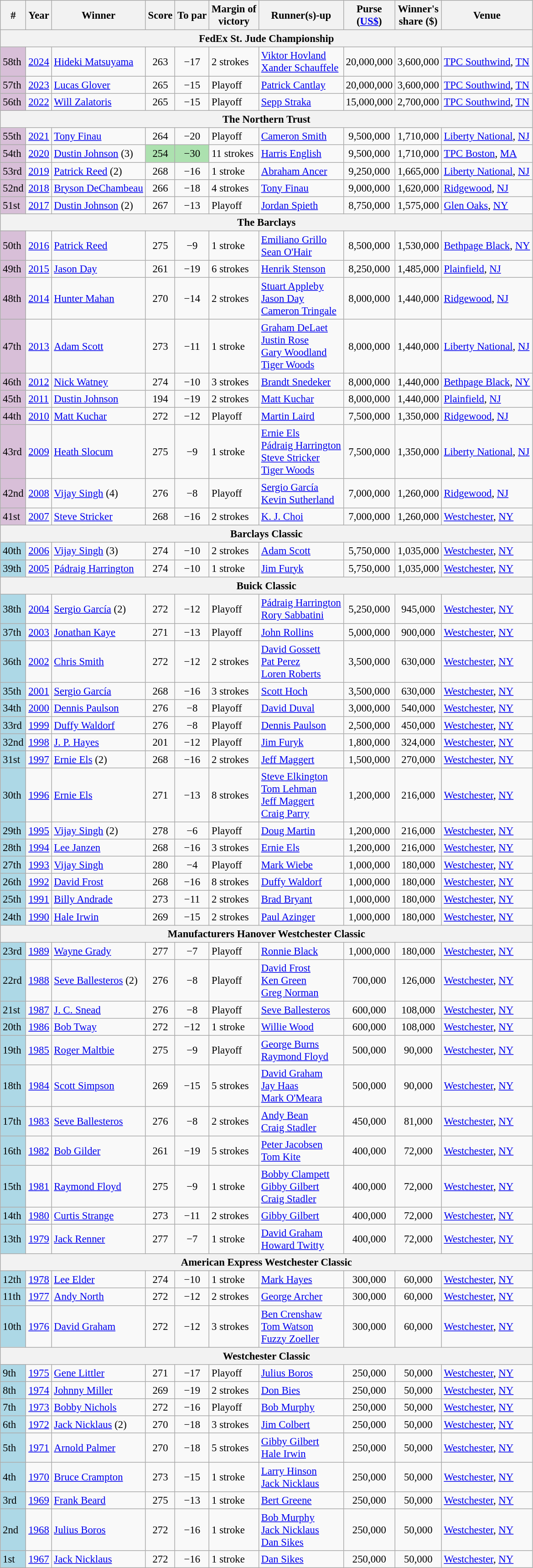<table class="wikitable" style="font-size:95%">
<tr>
<th>#</th>
<th>Year</th>
<th>Winner</th>
<th>Score</th>
<th>To par</th>
<th>Margin of<br>victory</th>
<th>Runner(s)-up</th>
<th>Purse<br>(<a href='#'>US$</a>)</th>
<th>Winner's<br>share ($)</th>
<th>Venue</th>
</tr>
<tr>
<th colspan="11">FedEx St. Jude Championship</th>
</tr>
<tr>
<td style="background:thistle">58th</td>
<td><a href='#'>2024</a></td>
<td> <a href='#'>Hideki Matsuyama</a></td>
<td align=center>263</td>
<td align=center>−17</td>
<td>2 strokes</td>
<td> <a href='#'>Viktor Hovland</a><br> <a href='#'>Xander Schauffele</a></td>
<td align=center>20,000,000</td>
<td align=center>3,600,000</td>
<td><a href='#'>TPC Southwind</a>, <a href='#'>TN</a></td>
</tr>
<tr>
<td style="background:thistle">57th</td>
<td><a href='#'>2023</a></td>
<td> <a href='#'>Lucas Glover</a></td>
<td align=center>265</td>
<td align=center>−15</td>
<td>Playoff</td>
<td> <a href='#'>Patrick Cantlay</a></td>
<td align=center>20,000,000</td>
<td align=center>3,600,000</td>
<td><a href='#'>TPC Southwind</a>, <a href='#'>TN</a></td>
</tr>
<tr>
<td style="background:thistle">56th</td>
<td><a href='#'>2022</a></td>
<td> <a href='#'>Will Zalatoris</a></td>
<td align=center>265</td>
<td align=center>−15</td>
<td>Playoff</td>
<td> <a href='#'>Sepp Straka</a></td>
<td align=center>15,000,000</td>
<td align=center>2,700,000</td>
<td><a href='#'>TPC Southwind</a>, <a href='#'>TN</a></td>
</tr>
<tr>
<th colspan="11">The Northern Trust</th>
</tr>
<tr>
<td style="background:thistle">55th</td>
<td><a href='#'>2021</a></td>
<td> <a href='#'>Tony Finau</a></td>
<td align=center>264</td>
<td align=center>−20</td>
<td>Playoff</td>
<td> <a href='#'>Cameron Smith</a></td>
<td align=center>9,500,000</td>
<td align=center>1,710,000</td>
<td><a href='#'>Liberty National</a>, <a href='#'>NJ</a></td>
</tr>
<tr>
<td style="background:thistle">54th</td>
<td><a href='#'>2020</a></td>
<td> <a href='#'>Dustin Johnson</a> (3)</td>
<td style="text-align: center; background: #ACE1AF">254</td>
<td style="text-align: center; background: #ACE1AF">−30</td>
<td>11 strokes</td>
<td> <a href='#'>Harris English</a></td>
<td align=center>9,500,000</td>
<td align=center>1,710,000</td>
<td><a href='#'>TPC Boston</a>, <a href='#'>MA</a></td>
</tr>
<tr>
<td style="background:thistle">53rd</td>
<td><a href='#'>2019</a></td>
<td> <a href='#'>Patrick Reed</a> (2)</td>
<td align="center">268</td>
<td align=center>−16</td>
<td>1 stroke</td>
<td> <a href='#'>Abraham Ancer</a></td>
<td align=center>9,250,000</td>
<td align=center>1,665,000</td>
<td><a href='#'>Liberty National</a>, <a href='#'>NJ</a></td>
</tr>
<tr>
<td style="background:thistle">52nd</td>
<td><a href='#'>2018</a></td>
<td> <a href='#'>Bryson DeChambeau</a></td>
<td align="center">266</td>
<td align=center>−18</td>
<td>4 strokes</td>
<td> <a href='#'>Tony Finau</a></td>
<td align=center>9,000,000</td>
<td align=center>1,620,000</td>
<td><a href='#'>Ridgewood</a>, <a href='#'>NJ</a></td>
</tr>
<tr>
<td style="background:thistle">51st</td>
<td><a href='#'>2017</a></td>
<td> <a href='#'>Dustin Johnson</a> (2)</td>
<td align="center">267</td>
<td align=center>−13</td>
<td>Playoff</td>
<td> <a href='#'>Jordan Spieth</a></td>
<td align=center>8,750,000</td>
<td align=center>1,575,000</td>
<td><a href='#'>Glen Oaks</a>, <a href='#'>NY</a></td>
</tr>
<tr>
<th colspan="11">The Barclays</th>
</tr>
<tr>
<td style="background:thistle">50th</td>
<td><a href='#'>2016</a></td>
<td> <a href='#'>Patrick Reed</a></td>
<td align="center">275</td>
<td align=center>−9</td>
<td>1 stroke</td>
<td> <a href='#'>Emiliano Grillo</a><br> <a href='#'>Sean O'Hair</a></td>
<td align=center>8,500,000</td>
<td align=center>1,530,000</td>
<td><a href='#'>Bethpage Black</a>, <a href='#'>NY</a></td>
</tr>
<tr>
<td style="background:thistle">49th</td>
<td><a href='#'>2015</a></td>
<td> <a href='#'>Jason Day</a></td>
<td align=center>261</td>
<td align=center>−19</td>
<td>6 strokes</td>
<td> <a href='#'>Henrik Stenson</a></td>
<td align=center>8,250,000</td>
<td align=center>1,485,000</td>
<td><a href='#'>Plainfield</a>, <a href='#'>NJ</a></td>
</tr>
<tr>
<td style="background:thistle">48th</td>
<td><a href='#'>2014</a></td>
<td> <a href='#'>Hunter Mahan</a></td>
<td align="center">270</td>
<td align=center>−14</td>
<td>2 strokes</td>
<td> <a href='#'>Stuart Appleby</a><br> <a href='#'>Jason Day</a><br> <a href='#'>Cameron Tringale</a></td>
<td align=center>8,000,000</td>
<td align=center>1,440,000</td>
<td><a href='#'>Ridgewood</a>, <a href='#'>NJ</a></td>
</tr>
<tr>
<td style="background:thistle">47th</td>
<td><a href='#'>2013</a></td>
<td> <a href='#'>Adam Scott</a></td>
<td align="center">273</td>
<td align=center>−11</td>
<td>1 stroke</td>
<td> <a href='#'>Graham DeLaet</a><br> <a href='#'>Justin Rose</a><br> <a href='#'>Gary Woodland</a><br> <a href='#'>Tiger Woods</a></td>
<td align=center>8,000,000</td>
<td align=center>1,440,000</td>
<td><a href='#'>Liberty National</a>, <a href='#'>NJ</a></td>
</tr>
<tr>
<td style="background:thistle">46th</td>
<td><a href='#'>2012</a></td>
<td> <a href='#'>Nick Watney</a></td>
<td align="center">274</td>
<td align=center>−10</td>
<td>3 strokes</td>
<td> <a href='#'>Brandt Snedeker</a></td>
<td align=center>8,000,000</td>
<td align=center>1,440,000</td>
<td><a href='#'>Bethpage Black</a>, <a href='#'>NY</a></td>
</tr>
<tr>
<td style="background:thistle">45th</td>
<td><a href='#'>2011</a></td>
<td> <a href='#'>Dustin Johnson</a></td>
<td align="center">194</td>
<td align=center>−19</td>
<td>2 strokes</td>
<td> <a href='#'>Matt Kuchar</a></td>
<td align=center>8,000,000</td>
<td align=center>1,440,000</td>
<td><a href='#'>Plainfield</a>, <a href='#'>NJ</a></td>
</tr>
<tr>
<td style="background:thistle">44th</td>
<td><a href='#'>2010</a></td>
<td> <a href='#'>Matt Kuchar</a></td>
<td align="center">272</td>
<td align=center>−12</td>
<td>Playoff</td>
<td> <a href='#'>Martin Laird</a></td>
<td align=center>7,500,000</td>
<td align=center>1,350,000</td>
<td><a href='#'>Ridgewood</a>, <a href='#'>NJ</a></td>
</tr>
<tr>
<td style="background:thistle">43rd</td>
<td><a href='#'>2009</a></td>
<td> <a href='#'>Heath Slocum</a></td>
<td align="center">275</td>
<td align=center>−9</td>
<td>1 stroke</td>
<td> <a href='#'>Ernie Els</a><br> <a href='#'>Pádraig Harrington</a><br> <a href='#'>Steve Stricker</a><br> <a href='#'>Tiger Woods</a></td>
<td align=center>7,500,000</td>
<td align=center>1,350,000</td>
<td><a href='#'>Liberty National</a>, <a href='#'>NJ</a></td>
</tr>
<tr>
<td style="background:thistle">42nd</td>
<td><a href='#'>2008</a></td>
<td> <a href='#'>Vijay Singh</a> (4)</td>
<td align="center">276</td>
<td align=center>−8</td>
<td>Playoff</td>
<td> <a href='#'>Sergio García</a><br> <a href='#'>Kevin Sutherland</a></td>
<td align=center>7,000,000</td>
<td align=center>1,260,000</td>
<td><a href='#'>Ridgewood</a>, <a href='#'>NJ</a></td>
</tr>
<tr>
<td style="background:thistle">41st</td>
<td><a href='#'>2007</a></td>
<td> <a href='#'>Steve Stricker</a></td>
<td align="center">268</td>
<td align=center>−16</td>
<td>2 strokes</td>
<td> <a href='#'>K. J. Choi</a></td>
<td align=center>7,000,000</td>
<td align=center>1,260,000</td>
<td><a href='#'>Westchester</a>, <a href='#'>NY</a></td>
</tr>
<tr>
<th colspan="11">Barclays Classic</th>
</tr>
<tr>
<td style="background:lightblue">40th</td>
<td><a href='#'>2006</a></td>
<td> <a href='#'>Vijay Singh</a> (3)</td>
<td align="center">274</td>
<td align=center>−10</td>
<td>2 strokes</td>
<td> <a href='#'>Adam Scott</a></td>
<td align=center>5,750,000</td>
<td align=center>1,035,000</td>
<td><a href='#'>Westchester</a>, <a href='#'>NY</a></td>
</tr>
<tr>
<td style="background:lightblue">39th</td>
<td><a href='#'>2005</a></td>
<td> <a href='#'>Pádraig Harrington</a></td>
<td align="center">274</td>
<td align=center>−10</td>
<td>1 stroke</td>
<td> <a href='#'>Jim Furyk</a></td>
<td align=center>5,750,000</td>
<td align=center>1,035,000</td>
<td><a href='#'>Westchester</a>, <a href='#'>NY</a></td>
</tr>
<tr>
<th colspan="11">Buick Classic</th>
</tr>
<tr>
<td style="background:lightblue">38th</td>
<td><a href='#'>2004</a></td>
<td> <a href='#'>Sergio García</a> (2)</td>
<td align="center">272</td>
<td align=center>−12</td>
<td>Playoff</td>
<td> <a href='#'>Pádraig Harrington</a><br> <a href='#'>Rory Sabbatini</a></td>
<td align=center>5,250,000</td>
<td align=center>945,000</td>
<td><a href='#'>Westchester</a>, <a href='#'>NY</a></td>
</tr>
<tr>
<td style="background:lightblue">37th</td>
<td><a href='#'>2003</a></td>
<td> <a href='#'>Jonathan Kaye</a></td>
<td align="center">271</td>
<td align=center>−13</td>
<td>Playoff</td>
<td> <a href='#'>John Rollins</a></td>
<td align=center>5,000,000</td>
<td align=center>900,000</td>
<td><a href='#'>Westchester</a>, <a href='#'>NY</a></td>
</tr>
<tr>
<td style="background:lightblue">36th</td>
<td><a href='#'>2002</a></td>
<td> <a href='#'>Chris Smith</a></td>
<td align="center">272</td>
<td align=center>−12</td>
<td>2 strokes</td>
<td> <a href='#'>David Gossett</a><br> <a href='#'>Pat Perez</a><br> <a href='#'>Loren Roberts</a></td>
<td align=center>3,500,000</td>
<td align=center>630,000</td>
<td><a href='#'>Westchester</a>, <a href='#'>NY</a></td>
</tr>
<tr>
<td style="background:lightblue">35th</td>
<td><a href='#'>2001</a></td>
<td> <a href='#'>Sergio García</a></td>
<td align="center">268</td>
<td align=center>−16</td>
<td>3 strokes</td>
<td> <a href='#'>Scott Hoch</a></td>
<td align=center>3,500,000</td>
<td align=center>630,000</td>
<td><a href='#'>Westchester</a>, <a href='#'>NY</a></td>
</tr>
<tr>
<td style="background:lightblue">34th</td>
<td><a href='#'>2000</a></td>
<td> <a href='#'>Dennis Paulson</a></td>
<td align="center">276</td>
<td align=center>−8</td>
<td>Playoff</td>
<td> <a href='#'>David Duval</a></td>
<td align=center>3,000,000</td>
<td align=center>540,000</td>
<td><a href='#'>Westchester</a>, <a href='#'>NY</a></td>
</tr>
<tr>
<td style="background:lightblue">33rd</td>
<td><a href='#'>1999</a></td>
<td> <a href='#'>Duffy Waldorf</a></td>
<td align="center">276</td>
<td align=center>−8</td>
<td>Playoff</td>
<td> <a href='#'>Dennis Paulson</a></td>
<td align=center>2,500,000</td>
<td align=center>450,000</td>
<td><a href='#'>Westchester</a>, <a href='#'>NY</a></td>
</tr>
<tr>
<td style="background:lightblue">32nd</td>
<td><a href='#'>1998</a></td>
<td> <a href='#'>J. P. Hayes</a></td>
<td align="center">201</td>
<td align=center>−12</td>
<td>Playoff</td>
<td> <a href='#'>Jim Furyk</a></td>
<td align=center>1,800,000</td>
<td align=center>324,000</td>
<td><a href='#'>Westchester</a>, <a href='#'>NY</a></td>
</tr>
<tr>
<td style="background:lightblue">31st</td>
<td><a href='#'>1997</a></td>
<td> <a href='#'>Ernie Els</a> (2)</td>
<td align="center">268</td>
<td align=center>−16</td>
<td>2 strokes</td>
<td> <a href='#'>Jeff Maggert</a></td>
<td align=center>1,500,000</td>
<td align=center>270,000</td>
<td><a href='#'>Westchester</a>, <a href='#'>NY</a></td>
</tr>
<tr>
<td style="background:lightblue">30th</td>
<td><a href='#'>1996</a></td>
<td> <a href='#'>Ernie Els</a></td>
<td align="center">271</td>
<td align=center>−13</td>
<td>8 strokes</td>
<td> <a href='#'>Steve Elkington</a><br> <a href='#'>Tom Lehman</a><br> <a href='#'>Jeff Maggert</a><br> <a href='#'>Craig Parry</a></td>
<td align=center>1,200,000</td>
<td align=center>216,000</td>
<td><a href='#'>Westchester</a>, <a href='#'>NY</a></td>
</tr>
<tr>
<td style="background:lightblue">29th</td>
<td><a href='#'>1995</a></td>
<td> <a href='#'>Vijay Singh</a> (2)</td>
<td align="center">278</td>
<td align=center>−6</td>
<td>Playoff</td>
<td> <a href='#'>Doug Martin</a></td>
<td align=center>1,200,000</td>
<td align=center>216,000</td>
<td><a href='#'>Westchester</a>, <a href='#'>NY</a></td>
</tr>
<tr>
<td style="background:lightblue">28th</td>
<td><a href='#'>1994</a></td>
<td> <a href='#'>Lee Janzen</a></td>
<td align="center">268</td>
<td align=center>−16</td>
<td>3 strokes</td>
<td> <a href='#'>Ernie Els</a></td>
<td align=center>1,200,000</td>
<td align=center>216,000</td>
<td><a href='#'>Westchester</a>, <a href='#'>NY</a></td>
</tr>
<tr>
<td style="background:lightblue">27th</td>
<td><a href='#'>1993</a></td>
<td> <a href='#'>Vijay Singh</a></td>
<td align="center">280</td>
<td align=center>−4</td>
<td>Playoff</td>
<td> <a href='#'>Mark Wiebe</a></td>
<td align=center>1,000,000</td>
<td align=center>180,000</td>
<td><a href='#'>Westchester</a>, <a href='#'>NY</a></td>
</tr>
<tr>
<td style="background:lightblue">26th</td>
<td><a href='#'>1992</a></td>
<td> <a href='#'>David Frost</a></td>
<td align="center">268</td>
<td align=center>−16</td>
<td>8 strokes</td>
<td> <a href='#'>Duffy Waldorf</a></td>
<td align=center>1,000,000</td>
<td align=center>180,000</td>
<td><a href='#'>Westchester</a>, <a href='#'>NY</a></td>
</tr>
<tr>
<td style="background:lightblue">25th</td>
<td><a href='#'>1991</a></td>
<td> <a href='#'>Billy Andrade</a></td>
<td align="center">273</td>
<td align=center>−11</td>
<td>2 strokes</td>
<td> <a href='#'>Brad Bryant</a></td>
<td align=center>1,000,000</td>
<td align=center>180,000</td>
<td><a href='#'>Westchester</a>, <a href='#'>NY</a></td>
</tr>
<tr>
<td style="background:lightblue">24th</td>
<td><a href='#'>1990</a></td>
<td> <a href='#'>Hale Irwin</a></td>
<td align="center">269</td>
<td align=center>−15</td>
<td>2 strokes</td>
<td> <a href='#'>Paul Azinger</a></td>
<td align=center>1,000,000</td>
<td align=center>180,000</td>
<td><a href='#'>Westchester</a>, <a href='#'>NY</a></td>
</tr>
<tr>
<th colspan="11">Manufacturers Hanover Westchester Classic</th>
</tr>
<tr>
<td style="background:lightblue">23rd</td>
<td><a href='#'>1989</a></td>
<td> <a href='#'>Wayne Grady</a></td>
<td align="center">277</td>
<td align=center>−7</td>
<td>Playoff</td>
<td> <a href='#'>Ronnie Black</a></td>
<td align=center>1,000,000</td>
<td align=center>180,000</td>
<td><a href='#'>Westchester</a>, <a href='#'>NY</a></td>
</tr>
<tr>
<td style="background:lightblue">22rd</td>
<td><a href='#'>1988</a></td>
<td> <a href='#'>Seve Ballesteros</a> (2)</td>
<td align="center">276</td>
<td align=center>−8</td>
<td>Playoff</td>
<td> <a href='#'>David Frost</a><br> <a href='#'>Ken Green</a><br> <a href='#'>Greg Norman</a></td>
<td align=center>700,000</td>
<td align=center>126,000</td>
<td><a href='#'>Westchester</a>, <a href='#'>NY</a></td>
</tr>
<tr>
<td style="background:lightblue">21st</td>
<td><a href='#'>1987</a></td>
<td> <a href='#'>J. C. Snead</a></td>
<td align="center">276</td>
<td align=center>−8</td>
<td>Playoff</td>
<td> <a href='#'>Seve Ballesteros</a></td>
<td align=center>600,000</td>
<td align=center>108,000</td>
<td><a href='#'>Westchester</a>, <a href='#'>NY</a></td>
</tr>
<tr>
<td style="background:lightblue">20th</td>
<td><a href='#'>1986</a></td>
<td> <a href='#'>Bob Tway</a></td>
<td align="center">272</td>
<td align=center>−12</td>
<td>1 stroke</td>
<td> <a href='#'>Willie Wood</a></td>
<td align=center>600,000</td>
<td align=center>108,000</td>
<td><a href='#'>Westchester</a>, <a href='#'>NY</a></td>
</tr>
<tr>
<td style="background:lightblue">19th</td>
<td><a href='#'>1985</a></td>
<td> <a href='#'>Roger Maltbie</a></td>
<td align="center">275</td>
<td align=center>−9</td>
<td>Playoff</td>
<td> <a href='#'>George Burns</a><br> <a href='#'>Raymond Floyd</a></td>
<td align=center>500,000</td>
<td align=center>90,000</td>
<td><a href='#'>Westchester</a>, <a href='#'>NY</a></td>
</tr>
<tr>
<td style="background:lightblue">18th</td>
<td><a href='#'>1984</a></td>
<td> <a href='#'>Scott Simpson</a></td>
<td align="center">269</td>
<td align=center>−15</td>
<td>5 strokes</td>
<td> <a href='#'>David Graham</a><br> <a href='#'>Jay Haas</a><br> <a href='#'>Mark O'Meara</a></td>
<td align=center>500,000</td>
<td align=center>90,000</td>
<td><a href='#'>Westchester</a>, <a href='#'>NY</a></td>
</tr>
<tr>
<td style="background:lightblue">17th</td>
<td><a href='#'>1983</a></td>
<td> <a href='#'>Seve Ballesteros</a></td>
<td align="center">276</td>
<td align=center>−8</td>
<td>2 strokes</td>
<td> <a href='#'>Andy Bean</a><br> <a href='#'>Craig Stadler</a></td>
<td align=center>450,000</td>
<td align=center>81,000</td>
<td><a href='#'>Westchester</a>, <a href='#'>NY</a></td>
</tr>
<tr>
<td style="background:lightblue">16th</td>
<td><a href='#'>1982</a></td>
<td> <a href='#'>Bob Gilder</a></td>
<td align=center>261</td>
<td align=center>−19</td>
<td>5 strokes</td>
<td> <a href='#'>Peter Jacobsen</a><br> <a href='#'>Tom Kite</a></td>
<td align=center>400,000</td>
<td align=center>72,000</td>
<td><a href='#'>Westchester</a>, <a href='#'>NY</a></td>
</tr>
<tr>
<td style="background:lightblue">15th</td>
<td><a href='#'>1981</a></td>
<td> <a href='#'>Raymond Floyd</a></td>
<td align="center">275</td>
<td align=center>−9</td>
<td>1 stroke</td>
<td> <a href='#'>Bobby Clampett</a><br> <a href='#'>Gibby Gilbert</a><br> <a href='#'>Craig Stadler</a></td>
<td align=center>400,000</td>
<td align=center>72,000</td>
<td><a href='#'>Westchester</a>, <a href='#'>NY</a></td>
</tr>
<tr>
<td style="background:lightblue">14th</td>
<td><a href='#'>1980</a></td>
<td> <a href='#'>Curtis Strange</a></td>
<td align="center">273</td>
<td align=center>−11</td>
<td>2 strokes</td>
<td> <a href='#'>Gibby Gilbert</a></td>
<td align=center>400,000</td>
<td align=center>72,000</td>
<td><a href='#'>Westchester</a>, <a href='#'>NY</a></td>
</tr>
<tr>
<td style="background:lightblue">13th</td>
<td><a href='#'>1979</a></td>
<td> <a href='#'>Jack Renner</a></td>
<td align="center">277</td>
<td align=center>−7</td>
<td>1 stroke</td>
<td> <a href='#'>David Graham</a><br> <a href='#'>Howard Twitty</a></td>
<td align=center>400,000</td>
<td align=center>72,000</td>
<td><a href='#'>Westchester</a>, <a href='#'>NY</a></td>
</tr>
<tr>
<th colspan="11">American Express Westchester Classic</th>
</tr>
<tr>
<td style="background:lightblue">12th</td>
<td><a href='#'>1978</a></td>
<td> <a href='#'>Lee Elder</a></td>
<td align="center">274</td>
<td align=center>−10</td>
<td>1 stroke</td>
<td> <a href='#'>Mark Hayes</a></td>
<td align=center>300,000</td>
<td align=center>60,000</td>
<td><a href='#'>Westchester</a>, <a href='#'>NY</a></td>
</tr>
<tr>
<td style="background:lightblue">11th</td>
<td><a href='#'>1977</a></td>
<td> <a href='#'>Andy North</a></td>
<td align="center">272</td>
<td align=center>−12</td>
<td>2 strokes</td>
<td> <a href='#'>George Archer</a></td>
<td align=center>300,000</td>
<td align=center>60,000</td>
<td><a href='#'>Westchester</a>, <a href='#'>NY</a></td>
</tr>
<tr>
<td style="background:lightblue">10th</td>
<td><a href='#'>1976</a></td>
<td> <a href='#'>David Graham</a></td>
<td align="center">272</td>
<td align=center>−12</td>
<td>3 strokes</td>
<td> <a href='#'>Ben Crenshaw</a><br> <a href='#'>Tom Watson</a><br> <a href='#'>Fuzzy Zoeller</a></td>
<td align=center>300,000</td>
<td align=center>60,000</td>
<td><a href='#'>Westchester</a>, <a href='#'>NY</a></td>
</tr>
<tr>
<th colspan="11">Westchester Classic</th>
</tr>
<tr>
<td style="background:lightblue">9th</td>
<td><a href='#'>1975</a></td>
<td> <a href='#'>Gene Littler</a></td>
<td align="center">271</td>
<td align=center>−17</td>
<td>Playoff</td>
<td> <a href='#'>Julius Boros</a></td>
<td align=center>250,000</td>
<td align=center>50,000</td>
<td><a href='#'>Westchester</a>, <a href='#'>NY</a></td>
</tr>
<tr>
<td style="background:lightblue">8th</td>
<td><a href='#'>1974</a></td>
<td> <a href='#'>Johnny Miller</a></td>
<td align="center">269</td>
<td align=center>−19</td>
<td>2 strokes</td>
<td> <a href='#'>Don Bies</a></td>
<td align=center>250,000</td>
<td align=center>50,000</td>
<td><a href='#'>Westchester</a>, <a href='#'>NY</a></td>
</tr>
<tr>
<td style="background:lightblue">7th</td>
<td><a href='#'>1973</a></td>
<td> <a href='#'>Bobby Nichols</a></td>
<td align="center">272</td>
<td align=center>−16</td>
<td>Playoff</td>
<td> <a href='#'>Bob Murphy</a></td>
<td align=center>250,000</td>
<td align=center>50,000</td>
<td><a href='#'>Westchester</a>, <a href='#'>NY</a></td>
</tr>
<tr>
<td style="background:lightblue">6th</td>
<td><a href='#'>1972</a></td>
<td> <a href='#'>Jack Nicklaus</a> (2)</td>
<td align="center">270</td>
<td align=center>−18</td>
<td>3 strokes</td>
<td> <a href='#'>Jim Colbert</a></td>
<td align=center>250,000</td>
<td align=center>50,000</td>
<td><a href='#'>Westchester</a>, <a href='#'>NY</a></td>
</tr>
<tr>
<td style="background:lightblue">5th</td>
<td><a href='#'>1971</a></td>
<td> <a href='#'>Arnold Palmer</a></td>
<td align="center">270</td>
<td align=center>−18</td>
<td>5 strokes</td>
<td> <a href='#'>Gibby Gilbert</a><br> <a href='#'>Hale Irwin</a></td>
<td align=center>250,000</td>
<td align=center>50,000</td>
<td><a href='#'>Westchester</a>, <a href='#'>NY</a></td>
</tr>
<tr>
<td style="background:lightblue">4th</td>
<td><a href='#'>1970</a></td>
<td> <a href='#'>Bruce Crampton</a></td>
<td align="center">273</td>
<td align=center>−15</td>
<td>1 stroke</td>
<td> <a href='#'>Larry Hinson</a><br> <a href='#'>Jack Nicklaus</a></td>
<td align=center>250,000</td>
<td align=center>50,000</td>
<td><a href='#'>Westchester</a>, <a href='#'>NY</a></td>
</tr>
<tr>
<td style="background:lightblue">3rd</td>
<td><a href='#'>1969</a></td>
<td> <a href='#'>Frank Beard</a></td>
<td align="center">275</td>
<td align=center>−13</td>
<td>1 stroke</td>
<td> <a href='#'>Bert Greene</a></td>
<td align=center>250,000</td>
<td align=center>50,000</td>
<td><a href='#'>Westchester</a>, <a href='#'>NY</a></td>
</tr>
<tr>
<td style="background:lightblue">2nd</td>
<td><a href='#'>1968</a></td>
<td> <a href='#'>Julius Boros</a></td>
<td align="center">272</td>
<td align=center>−16</td>
<td>1 stroke</td>
<td> <a href='#'>Bob Murphy</a><br> <a href='#'>Jack Nicklaus</a><br> <a href='#'>Dan Sikes</a></td>
<td align=center>250,000</td>
<td align=center>50,000</td>
<td><a href='#'>Westchester</a>, <a href='#'>NY</a></td>
</tr>
<tr>
<td style="background:lightblue">1st</td>
<td><a href='#'>1967</a></td>
<td> <a href='#'>Jack Nicklaus</a></td>
<td align="center">272</td>
<td align=center>−16</td>
<td>1 stroke</td>
<td> <a href='#'>Dan Sikes</a></td>
<td align=center>250,000</td>
<td align=center>50,000</td>
<td><a href='#'>Westchester</a>, <a href='#'>NY</a></td>
</tr>
</table>
